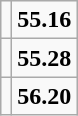<table class="wikitable">
<tr>
<td></td>
<td align=center><strong>55.16</strong></td>
</tr>
<tr>
<td></td>
<td align=center><strong>55.28</strong></td>
</tr>
<tr>
<td></td>
<td align=center><strong>56.20</strong></td>
</tr>
</table>
